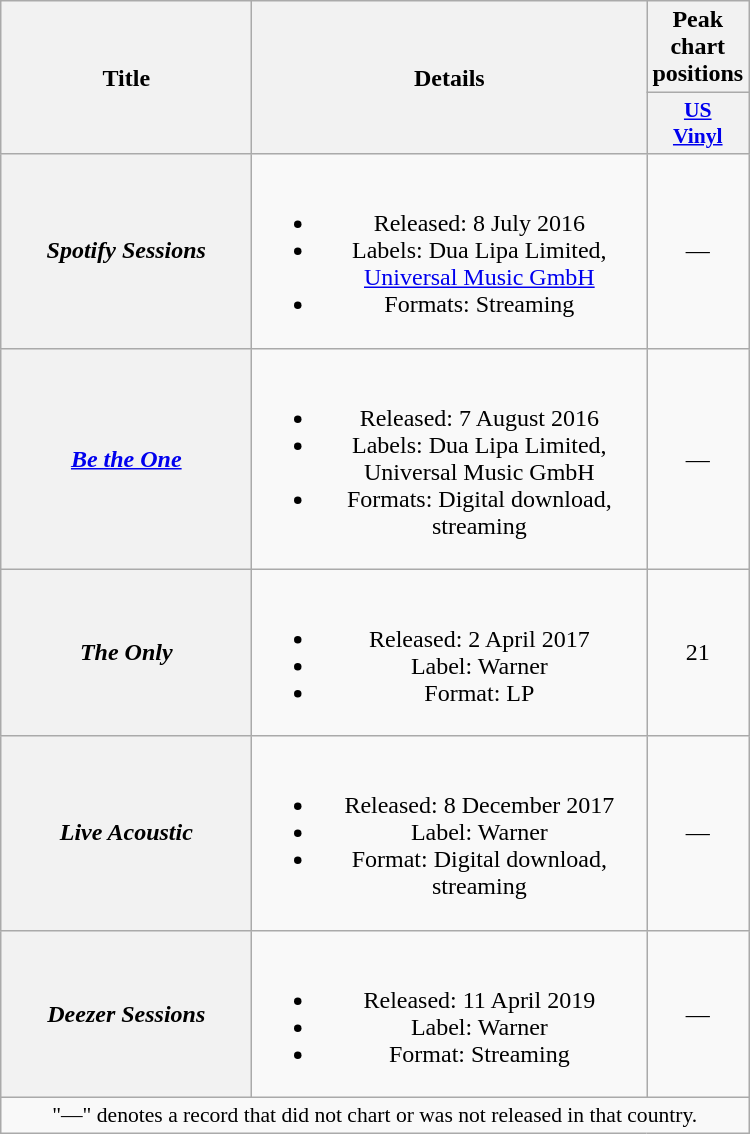<table class="wikitable plainrowheaders" style="text-align:center">
<tr>
<th scope="col" rowspan="2" style="width:10em;">Title</th>
<th scope="col" rowspan="2" style="width:16em;">Details</th>
<th scope="col">Peak chart positions</th>
</tr>
<tr>
<th scope="col" style="width:2.5em;font-size:90%;"><a href='#'>US<br>Vinyl</a><br></th>
</tr>
<tr>
<th scope="row"><em>Spotify Sessions</em></th>
<td><br><ul><li>Released: 8 July 2016</li><li>Labels: Dua Lipa Limited, <a href='#'>Universal Music GmbH</a></li><li>Formats: Streaming</li></ul></td>
<td>—</td>
</tr>
<tr>
<th scope="row"><em><a href='#'>Be the One</a></em></th>
<td><br><ul><li>Released: 7 August 2016</li><li>Labels: Dua Lipa Limited, Universal Music GmbH</li><li>Formats: Digital download, streaming</li></ul></td>
<td>—</td>
</tr>
<tr>
<th scope="row"><em>The Only</em></th>
<td><br><ul><li>Released: 2 April 2017</li><li>Label: Warner</li><li>Format: LP</li></ul></td>
<td>21</td>
</tr>
<tr>
<th scope="row"><em>Live Acoustic</em></th>
<td><br><ul><li>Released: 8 December 2017</li><li>Label: Warner</li><li>Format: Digital download, streaming</li></ul></td>
<td>—</td>
</tr>
<tr>
<th scope="row"><em>Deezer Sessions</em></th>
<td><br><ul><li>Released: 11 April 2019</li><li>Label: Warner</li><li>Format: Streaming</li></ul></td>
<td>—</td>
</tr>
<tr>
<td colspan="3" style="font-size:90%">"—" denotes a record that did not chart or was not released in that country.</td>
</tr>
</table>
